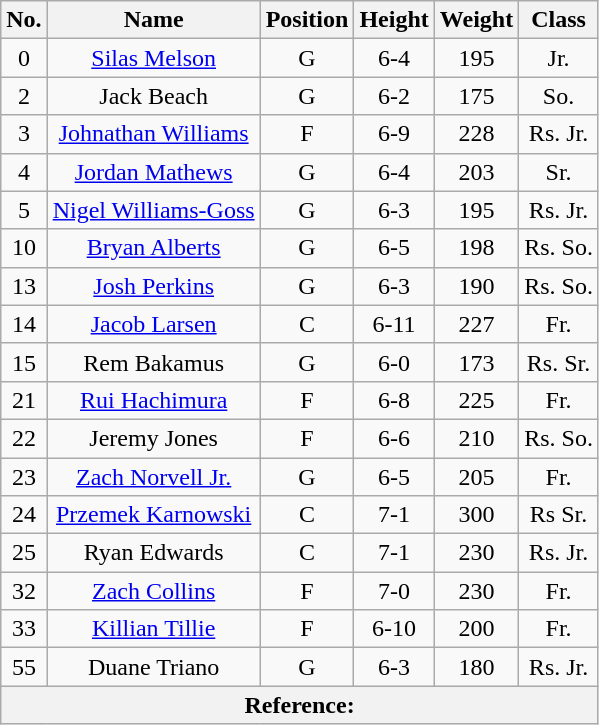<table class="wikitable">
<tr>
<th>No.</th>
<th>Name</th>
<th>Position</th>
<th>Height</th>
<th>Weight</th>
<th>Class</th>
</tr>
<tr>
<td style="text-align:center;">0</td>
<td style="text-align:center;"><a href='#'>Silas Melson</a></td>
<td style="text-align:center;">G</td>
<td style="text-align:center;">6-4</td>
<td style="text-align:center;">195</td>
<td style="text-align:center;">Jr.</td>
</tr>
<tr>
<td style="text-align:center;">2</td>
<td style="text-align:center;">Jack Beach</td>
<td style="text-align:center;">G</td>
<td style="text-align:center;">6-2</td>
<td style="text-align:center;">175</td>
<td style="text-align:center;">So.</td>
</tr>
<tr>
<td style="text-align:center;">3</td>
<td style="text-align:center;"><a href='#'>Johnathan Williams</a></td>
<td style="text-align:center;">F</td>
<td style="text-align:center;">6-9</td>
<td style="text-align:center;">228</td>
<td style="text-align:center;">Rs. Jr.</td>
</tr>
<tr>
<td style="text-align:center;">4</td>
<td style="text-align:center;"><a href='#'>Jordan Mathews</a></td>
<td style="text-align:center;">G</td>
<td style="text-align:center;">6-4</td>
<td style="text-align:center;">203</td>
<td style="text-align:center;">Sr.</td>
</tr>
<tr>
<td style="text-align:center;">5</td>
<td style="text-align:center;"><a href='#'>Nigel Williams-Goss</a></td>
<td style="text-align:center;">G</td>
<td style="text-align:center;">6-3</td>
<td style="text-align:center;">195</td>
<td style="text-align:center;">Rs. Jr.</td>
</tr>
<tr>
<td style="text-align:center;">10</td>
<td style="text-align:center;"><a href='#'>Bryan Alberts</a></td>
<td style="text-align:center;">G</td>
<td style="text-align:center;">6-5</td>
<td style="text-align:center;">198</td>
<td style="text-align:center;">Rs. So.</td>
</tr>
<tr>
<td style="text-align:center;">13</td>
<td style="text-align:center;"><a href='#'>Josh Perkins</a></td>
<td style="text-align:center;">G</td>
<td style="text-align:center;">6-3</td>
<td style="text-align:center;">190</td>
<td style="text-align:center;">Rs. So.</td>
</tr>
<tr>
<td style="text-align:center;">14</td>
<td style="text-align:center;"><a href='#'>Jacob Larsen</a></td>
<td style="text-align:center;">C</td>
<td style="text-align:center;">6-11</td>
<td style="text-align:center;">227</td>
<td style="text-align:center;">Fr.</td>
</tr>
<tr>
<td style="text-align:center;">15</td>
<td style="text-align:center;">Rem Bakamus</td>
<td style="text-align:center;">G</td>
<td style="text-align:center;">6-0</td>
<td style="text-align:center;">173</td>
<td style="text-align:center;">Rs. Sr.</td>
</tr>
<tr>
<td style="text-align:center;">21</td>
<td style="text-align:center;"><a href='#'>Rui Hachimura</a></td>
<td style="text-align:center;">F</td>
<td style="text-align:center;">6-8</td>
<td style="text-align:center;">225</td>
<td style="text-align:center;">Fr.</td>
</tr>
<tr>
<td style="text-align:center;">22</td>
<td style="text-align:center;">Jeremy Jones</td>
<td style="text-align:center;">F</td>
<td style="text-align:center;">6-6</td>
<td style="text-align:center;">210</td>
<td style="text-align:center;">Rs. So.</td>
</tr>
<tr>
<td style="text-align:center;">23</td>
<td style="text-align:center;"><a href='#'>Zach Norvell Jr.</a></td>
<td style="text-align:center;">G</td>
<td style="text-align:center;">6-5</td>
<td style="text-align:center;">205</td>
<td style="text-align:center;">Fr.</td>
</tr>
<tr>
<td style="text-align:center;">24</td>
<td style="text-align:center;"><a href='#'>Przemek Karnowski</a></td>
<td style="text-align:center;">C</td>
<td style="text-align:center;">7-1</td>
<td style="text-align:center;">300</td>
<td style="text-align:center;">Rs Sr.</td>
</tr>
<tr>
<td style="text-align:center;">25</td>
<td style="text-align:center;">Ryan Edwards</td>
<td style="text-align:center;">C</td>
<td style="text-align:center;">7-1</td>
<td style="text-align:center;">230</td>
<td style="text-align:center;">Rs. Jr.</td>
</tr>
<tr>
<td style="text-align:center;">32</td>
<td style="text-align:center;"><a href='#'>Zach Collins</a></td>
<td style="text-align:center;">F</td>
<td style="text-align:center;">7-0</td>
<td style="text-align:center;">230</td>
<td style="text-align:center;">Fr.</td>
</tr>
<tr>
<td style="text-align:center;">33</td>
<td style="text-align:center;"><a href='#'>Killian Tillie</a></td>
<td style="text-align:center;">F</td>
<td style="text-align:center;">6-10</td>
<td style="text-align:center;">200</td>
<td style="text-align:center;">Fr.</td>
</tr>
<tr>
<td style="text-align:center;">55</td>
<td style="text-align:center;">Duane Triano</td>
<td style="text-align:center;">G</td>
<td style="text-align:center;">6-3</td>
<td style="text-align:center;">180</td>
<td style="text-align:center;">Rs. Jr.</td>
</tr>
<tr>
<th style="text-align:center;" colspan="6">Reference:</th>
</tr>
</table>
